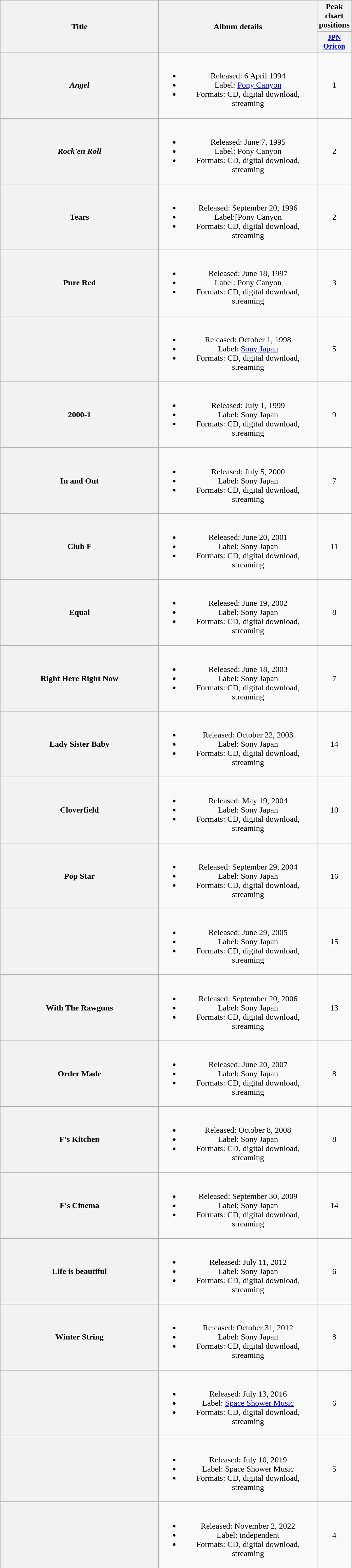<table class="wikitable plainrowheaders" style="text-align:center;">
<tr>
<th scope="col" rowspan="2" style="width:19em;">Title</th>
<th scope="col" rowspan="2" style="width:19em;">Album details</th>
<th scope="col">Peak chart positions</th>
</tr>
<tr>
<th scope="col" style="width:2.9em;font-size:90%;"><a href='#'>JPN<br>Oricon</a><br></th>
</tr>
<tr>
<th scope="row"><em>Angel</em></th>
<td><br><ul><li>Released: 6 April 1994</li><li>Label: <a href='#'>Pony Canyon</a></li><li>Formats: CD, digital download, streaming</li></ul></td>
<td>1</td>
</tr>
<tr>
<th scope="row"><em>Rock'en Roll</em></th>
<td><br><ul><li>Released: June 7, 1995</li><li>Label: Pony Canyon</li><li>Formats: CD, digital download, streaming</li></ul></td>
<td>2</td>
</tr>
<tr>
<th scope="row"><strong>Tears<em></th>
<td><br><ul><li>Released: September 20, 1996</li><li>Label:[Pony Canyon</li><li>Formats: CD, digital download, streaming</li></ul></td>
<td>2</td>
</tr>
<tr>
<th scope="row"></em>Pure Red<em></th>
<td><br><ul><li>Released: June 18, 1997</li><li>Label: Pony Canyon</li><li>Formats: CD, digital download, streaming</li></ul></td>
<td>3</td>
</tr>
<tr>
<th scope="row"></th>
<td><br><ul><li>Released: October 1, 1998</li><li>Label: <a href='#'>Sony Japan</a></li><li>Formats: CD, digital download, streaming</li></ul></td>
<td>5</td>
</tr>
<tr>
<th scope="row"></em>2000-1<em></th>
<td><br><ul><li>Released: July 1, 1999</li><li>Label: Sony Japan</li><li>Formats: CD, digital download, streaming</li></ul></td>
<td>9</td>
</tr>
<tr>
<th scope="row"></em>In and Out<em></th>
<td><br><ul><li>Released: July 5, 2000</li><li>Label: Sony Japan</li><li>Formats: CD, digital download, streaming</li></ul></td>
<td>7</td>
</tr>
<tr>
<th scope="row"></em>Club F<em></th>
<td><br><ul><li>Released: June 20, 2001</li><li>Label: Sony Japan</li><li>Formats: CD, digital download, streaming</li></ul></td>
<td>11</td>
</tr>
<tr>
<th scope="row"></em>Equal<em></th>
<td><br><ul><li>Released: June 19, 2002</li><li>Label: Sony Japan</li><li>Formats: CD, digital download, streaming</li></ul></td>
<td>8</td>
</tr>
<tr>
<th scope="row"></em>Right Here Right Now<em></th>
<td><br><ul><li>Released: June 18, 2003</li><li>Label: Sony Japan</li><li>Formats: CD, digital download, streaming</li></ul></td>
<td>7</td>
</tr>
<tr>
<th scope="row"></em>Lady Sister Baby<em></th>
<td><br><ul><li>Released: October 22, 2003</li><li>Label: Sony Japan</li><li>Formats: CD, digital download, streaming</li></ul></td>
<td>14</td>
</tr>
<tr>
<th scope="row"></em>Cloverfield<em></th>
<td><br><ul><li>Released: May 19, 2004</li><li>Label: Sony Japan</li><li>Formats: CD, digital download, streaming</li></ul></td>
<td>10</td>
</tr>
<tr>
<th scope="row"></em>Pop Star<em></th>
<td><br><ul><li>Released: September 29, 2004</li><li>Label: Sony Japan</li><li>Formats: CD, digital download, streaming</li></ul></td>
<td>16</td>
</tr>
<tr>
<th scope="row"></th>
<td><br><ul><li>Released: June 29, 2005</li><li>Label: Sony Japan</li><li>Formats: CD, digital download, streaming</li></ul></td>
<td>15</td>
</tr>
<tr>
<th scope="row"></em>With The Rawguns<em></th>
<td><br><ul><li>Released: September 20, 2006</li><li>Label: Sony Japan</li><li>Formats: CD, digital download, streaming</li></ul></td>
<td>13</td>
</tr>
<tr>
<th scope="row"></em>Order Made<em></th>
<td><br><ul><li>Released: June 20, 2007</li><li>Label: Sony Japan</li><li>Formats: CD, digital download, streaming</li></ul></td>
<td>8</td>
</tr>
<tr>
<th scope="row"></em>F's Kitchen<em></th>
<td><br><ul><li>Released: October 8, 2008</li><li>Label: Sony Japan</li><li>Formats: CD, digital download, streaming</li></ul></td>
<td>8</td>
</tr>
<tr>
<th scope="row"></em>F's Cinema<em></th>
<td><br><ul><li>Released: September 30, 2009</li><li>Label: Sony Japan</li><li>Formats: CD, digital download, streaming</li></ul></td>
<td>14</td>
</tr>
<tr>
<th scope="row"></em>Life is beautiful<em></th>
<td><br><ul><li>Released: July 11, 2012</li><li>Label: Sony Japan</li><li>Formats: CD, digital download, streaming</li></ul></td>
<td>6</td>
</tr>
<tr>
<th scope="row"></em>Winter String<em></th>
<td><br><ul><li>Released: October 31, 2012</li><li>Label: Sony Japan</li><li>Formats: CD, digital download, streaming</li></ul></td>
<td>8</td>
</tr>
<tr>
<th scope="row"></th>
<td><br><ul><li>Released: July 13, 2016</li><li>Label: <a href='#'>Space Shower Music</a></li><li>Formats: CD, digital download, streaming</li></ul></td>
<td>6</td>
</tr>
<tr>
<th scope="row"></th>
<td><br><ul><li>Released: July 10, 2019</li><li>Label: Space Shower Music</li><li>Formats: CD, digital download, streaming</li></ul></td>
<td>5</td>
</tr>
<tr>
<th scope="row"></th>
<td><br><ul><li>Released: November 2, 2022</li><li>Label: independent</li><li>Formats: CD, digital download, streaming</li></ul></td>
<td>4</td>
</tr>
<tr>
</tr>
</table>
